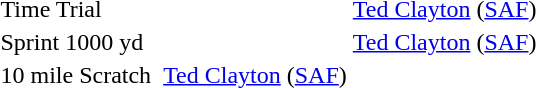<table>
<tr>
<td>Time Trial</td>
<td></td>
<td></td>
<td> <a href='#'>Ted Clayton</a> (<a href='#'>SAF</a>)</td>
</tr>
<tr>
<td>Sprint 1000 yd</td>
<td></td>
<td></td>
<td> <a href='#'>Ted Clayton</a> (<a href='#'>SAF</a>)</td>
</tr>
<tr>
<td>10 mile Scratch</td>
<td></td>
<td> <a href='#'>Ted Clayton</a> (<a href='#'>SAF</a>)</td>
<td></td>
</tr>
</table>
